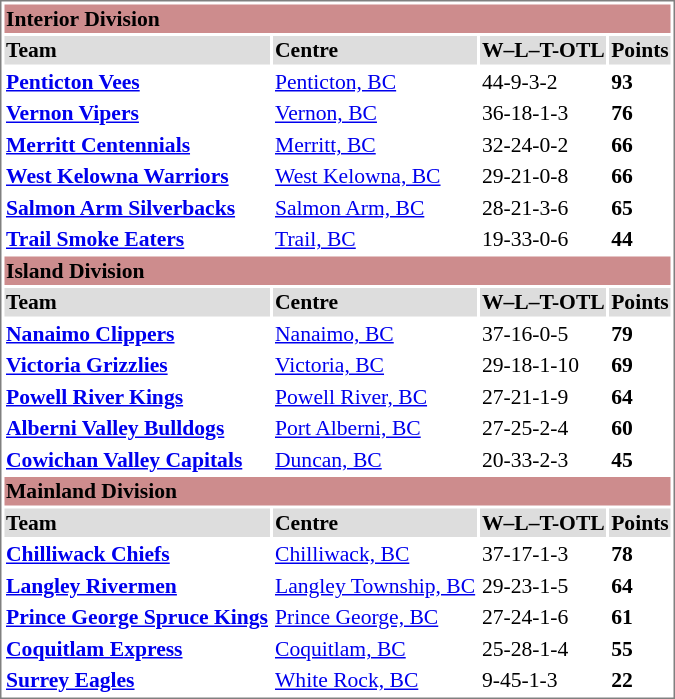<table cellpadding="0">
<tr style="text-align:left; vertical-align:top;">
<td></td>
<td><br><table cellpadding="1"  style="width:450px; font-size:90%; border:1px solid gray;">
<tr style="background:#cd8c8d;">
<td colspan="4"><strong>Interior Division</strong></td>
</tr>
<tr>
<th style="background:#ddd;">Team</th>
<th style="background:#ddd;">Centre</th>
<th style="background:#ddd;">W–L–T-OTL</th>
<th style="background:#ddd;">Points</th>
</tr>
<tr>
<td><strong><a href='#'>Penticton Vees</a></strong></td>
<td><a href='#'>Penticton, BC</a></td>
<td>44-9-3-2</td>
<td><strong>93</strong></td>
</tr>
<tr>
<td><strong><a href='#'>Vernon Vipers</a></strong></td>
<td><a href='#'>Vernon, BC</a></td>
<td>36-18-1-3</td>
<td><strong>76</strong></td>
</tr>
<tr>
<td><strong><a href='#'>Merritt Centennials</a></strong></td>
<td><a href='#'>Merritt, BC</a></td>
<td>32-24-0-2</td>
<td><strong>66</strong></td>
</tr>
<tr>
<td><strong><a href='#'>West Kelowna Warriors</a></strong></td>
<td><a href='#'>West Kelowna, BC</a></td>
<td>29-21-0-8</td>
<td><strong>66</strong></td>
</tr>
<tr>
<td><strong><a href='#'>Salmon Arm Silverbacks</a></strong></td>
<td><a href='#'>Salmon Arm, BC</a></td>
<td>28-21-3-6</td>
<td><strong>65</strong></td>
</tr>
<tr>
<td><strong><a href='#'>Trail Smoke Eaters</a></strong></td>
<td><a href='#'>Trail, BC</a></td>
<td>19-33-0-6</td>
<td><strong>44</strong></td>
</tr>
<tr style="background:#cd8c8d;">
<td colspan="4"><strong>Island Division</strong></td>
</tr>
<tr>
<th style="background:#ddd;">Team</th>
<th style="background:#ddd;">Centre</th>
<th style="background:#ddd;">W–L–T-OTL</th>
<th style="background:#ddd;">Points</th>
</tr>
<tr>
<td><strong><a href='#'>Nanaimo Clippers</a></strong></td>
<td><a href='#'>Nanaimo, BC</a></td>
<td>37-16-0-5</td>
<td><strong>79</strong></td>
</tr>
<tr>
<td><strong><a href='#'>Victoria Grizzlies</a></strong></td>
<td><a href='#'>Victoria, BC</a></td>
<td>29-18-1-10</td>
<td><strong>69</strong></td>
</tr>
<tr>
<td><strong><a href='#'>Powell River Kings</a></strong></td>
<td><a href='#'>Powell River, BC</a></td>
<td>27-21-1-9</td>
<td><strong>64</strong></td>
</tr>
<tr>
<td><strong><a href='#'>Alberni Valley Bulldogs</a></strong></td>
<td><a href='#'>Port Alberni, BC</a></td>
<td>27-25-2-4</td>
<td><strong>60</strong></td>
</tr>
<tr>
<td><strong><a href='#'>Cowichan Valley Capitals</a></strong></td>
<td><a href='#'>Duncan, BC</a></td>
<td>20-33-2-3</td>
<td><strong>45</strong></td>
</tr>
<tr style="background:#cd8c8d;">
<td colspan="4"><strong>Mainland Division</strong></td>
</tr>
<tr>
<th style="background:#ddd;">Team</th>
<th style="background:#ddd;">Centre</th>
<th style="background:#ddd;">W–L–T-OTL</th>
<th style="background:#ddd;">Points</th>
</tr>
<tr>
<td><strong><a href='#'>Chilliwack Chiefs</a></strong></td>
<td><a href='#'>Chilliwack, BC</a></td>
<td>37-17-1-3</td>
<td><strong>78</strong></td>
</tr>
<tr>
<td><strong><a href='#'>Langley Rivermen</a></strong></td>
<td><a href='#'>Langley Township, BC</a></td>
<td>29-23-1-5</td>
<td><strong>64</strong></td>
</tr>
<tr>
<td><strong><a href='#'>Prince George Spruce Kings</a></strong></td>
<td><a href='#'>Prince George, BC</a></td>
<td>27-24-1-6</td>
<td><strong>61</strong></td>
</tr>
<tr>
<td><strong><a href='#'>Coquitlam Express</a></strong></td>
<td><a href='#'>Coquitlam, BC</a></td>
<td>25-28-1-4</td>
<td><strong>55</strong></td>
</tr>
<tr>
<td><strong><a href='#'>Surrey Eagles</a></strong></td>
<td><a href='#'>White Rock, BC</a></td>
<td>9-45-1-3</td>
<td><strong>22</strong></td>
</tr>
</table>
</td>
</tr>
</table>
